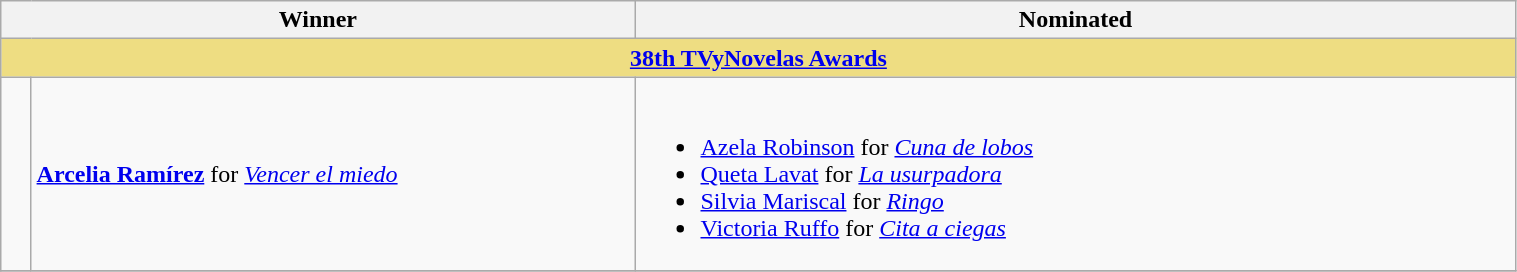<table class="wikitable" width=80%>
<tr align=center>
<th width="150px;" colspan=2; align="center">Winner</th>
<th width="580px;" align="center">Nominated</th>
</tr>
<tr>
<th colspan=9 style="background:#EEDD82;"  align="center"><strong><a href='#'>38th TVyNovelas Awards</a></strong></th>
</tr>
<tr>
<td width=2%></td>
<td><strong><a href='#'>Arcelia Ramírez</a></strong> for <em><a href='#'>Vencer el miedo</a></em></td>
<td><br><ul><li><a href='#'>Azela Robinson</a> for <em><a href='#'>Cuna de lobos</a></em></li><li><a href='#'>Queta Lavat</a> for <em><a href='#'>La usurpadora</a></em></li><li><a href='#'>Silvia Mariscal</a> for <em><a href='#'>Ringo</a></em></li><li><a href='#'>Victoria Ruffo</a> for <em><a href='#'>Cita a ciegas</a></em></li></ul></td>
</tr>
<tr>
</tr>
</table>
